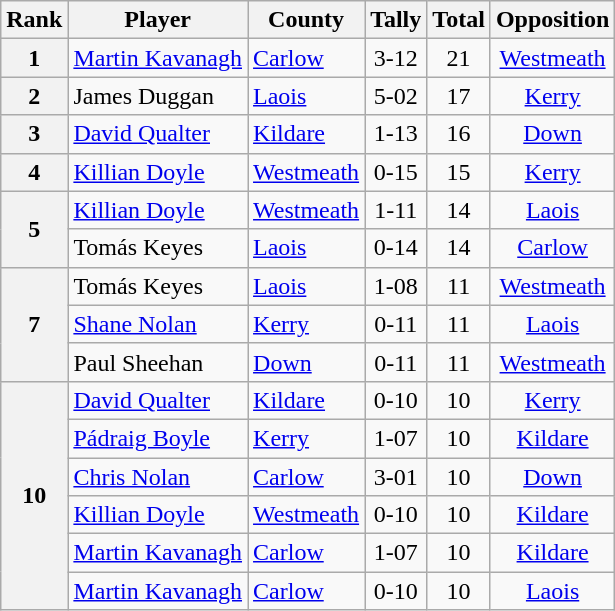<table class="wikitable sortable">
<tr>
<th>Rank</th>
<th>Player</th>
<th>County</th>
<th>Tally</th>
<th>Total</th>
<th>Opposition</th>
</tr>
<tr>
<th>1</th>
<td><a href='#'>Martin Kavanagh</a></td>
<td> <a href='#'>Carlow</a></td>
<td align="center">3-12</td>
<td align="center">21</td>
<td align="center"> <a href='#'>Westmeath</a></td>
</tr>
<tr>
<th>2</th>
<td>James Duggan</td>
<td> <a href='#'>Laois</a></td>
<td align="center">5-02</td>
<td align="center">17</td>
<td align="center"> <a href='#'>Kerry</a></td>
</tr>
<tr>
<th>3</th>
<td><a href='#'>David Qualter</a></td>
<td> <a href='#'>Kildare</a></td>
<td align="center">1-13</td>
<td align="center">16</td>
<td align="center"> <a href='#'>Down</a></td>
</tr>
<tr>
<th>4</th>
<td><a href='#'>Killian Doyle</a></td>
<td> <a href='#'>Westmeath</a></td>
<td align="center">0-15</td>
<td align="center">15</td>
<td align="center"> <a href='#'>Kerry</a></td>
</tr>
<tr>
<th rowspan="2">5</th>
<td><a href='#'>Killian Doyle</a></td>
<td> <a href='#'>Westmeath</a></td>
<td align="center">1-11</td>
<td align="center">14</td>
<td align="center"> <a href='#'>Laois</a></td>
</tr>
<tr>
<td>Tomás Keyes</td>
<td> <a href='#'>Laois</a></td>
<td align="center">0-14</td>
<td align="center">14</td>
<td align="center"> <a href='#'>Carlow</a></td>
</tr>
<tr>
<th rowspan="3">7</th>
<td>Tomás Keyes</td>
<td> <a href='#'>Laois</a></td>
<td align="center">1-08</td>
<td align="center">11</td>
<td align="center"> <a href='#'>Westmeath</a></td>
</tr>
<tr>
<td><a href='#'>Shane Nolan</a></td>
<td> <a href='#'>Kerry</a></td>
<td align="center">0-11</td>
<td align="center">11</td>
<td align="center"> <a href='#'>Laois</a></td>
</tr>
<tr>
<td>Paul Sheehan</td>
<td> <a href='#'>Down</a></td>
<td align="center">0-11</td>
<td align="center">11</td>
<td align="center"> <a href='#'>Westmeath</a></td>
</tr>
<tr>
<th rowspan="6">10</th>
<td><a href='#'>David Qualter</a></td>
<td> <a href='#'>Kildare</a></td>
<td align="center">0-10</td>
<td align="center">10</td>
<td align="center"> <a href='#'>Kerry</a></td>
</tr>
<tr>
<td><a href='#'>Pádraig Boyle</a></td>
<td> <a href='#'>Kerry</a></td>
<td align="center">1-07</td>
<td align="center">10</td>
<td align="center"> <a href='#'>Kildare</a></td>
</tr>
<tr>
<td><a href='#'>Chris Nolan</a></td>
<td> <a href='#'>Carlow</a></td>
<td align="center">3-01</td>
<td align="center">10</td>
<td align="center"> <a href='#'>Down</a></td>
</tr>
<tr>
<td><a href='#'>Killian Doyle</a></td>
<td> <a href='#'>Westmeath</a></td>
<td align="center">0-10</td>
<td align="center">10</td>
<td align="center"> <a href='#'>Kildare</a></td>
</tr>
<tr>
<td><a href='#'>Martin Kavanagh</a></td>
<td> <a href='#'>Carlow</a></td>
<td align="center">1-07</td>
<td align="center">10</td>
<td align="center"> <a href='#'>Kildare</a></td>
</tr>
<tr>
<td><a href='#'>Martin Kavanagh</a></td>
<td> <a href='#'>Carlow</a></td>
<td align="center">0-10</td>
<td align="center">10</td>
<td align="center"> <a href='#'>Laois</a></td>
</tr>
</table>
